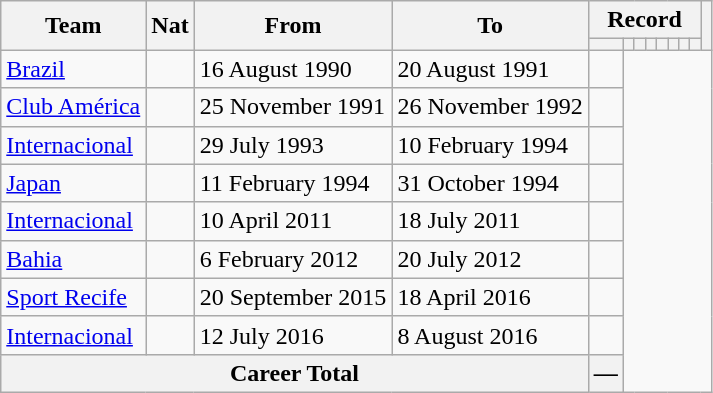<table class="wikitable" style="text-align: center">
<tr>
<th rowspan=2>Team</th>
<th rowspan=2>Nat</th>
<th rowspan=2>From</th>
<th rowspan=2>To</th>
<th colspan=8>Record</th>
<th rowspan=2></th>
</tr>
<tr>
<th></th>
<th></th>
<th></th>
<th></th>
<th></th>
<th></th>
<th></th>
<th></th>
</tr>
<tr>
<td align=left><a href='#'>Brazil</a></td>
<td align=left></td>
<td align=left>16 August 1990</td>
<td align=left>20 August 1991<br></td>
<td></td>
</tr>
<tr>
<td align=left><a href='#'>Club América</a></td>
<td align=left></td>
<td align=left>25 November 1991</td>
<td align=left>26 November 1992<br></td>
<td></td>
</tr>
<tr>
<td align=left><a href='#'>Internacional</a></td>
<td align=left></td>
<td align=left>29 July 1993</td>
<td align=left>10 February 1994<br></td>
<td></td>
</tr>
<tr>
<td align=left><a href='#'>Japan</a></td>
<td align=left></td>
<td align=left>11 February 1994</td>
<td align=left>31 October 1994<br></td>
<td></td>
</tr>
<tr>
<td align=left><a href='#'>Internacional</a></td>
<td align=left></td>
<td align=left>10 April 2011</td>
<td align=left>18 July 2011<br></td>
<td></td>
</tr>
<tr>
<td align=left><a href='#'>Bahia</a></td>
<td align=left></td>
<td align=left>6 February 2012</td>
<td align=left>20 July 2012<br></td>
<td></td>
</tr>
<tr>
<td align=left><a href='#'>Sport Recife</a></td>
<td align=left></td>
<td align=left>20 September 2015</td>
<td align=left>18 April 2016<br></td>
<td></td>
</tr>
<tr>
<td align=left><a href='#'>Internacional</a></td>
<td align=left></td>
<td align=left>12 July 2016</td>
<td align=left>8 August 2016<br></td>
<td></td>
</tr>
<tr>
<th colspan="4">Career Total<br></th>
<th>—</th>
</tr>
</table>
